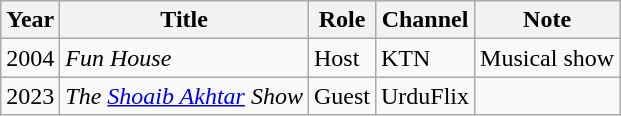<table class="wikitable">
<tr>
<th>Year</th>
<th>Title</th>
<th>Role</th>
<th>Channel</th>
<th>Note</th>
</tr>
<tr>
<td>2004</td>
<td><em>Fun House</em></td>
<td>Host</td>
<td>KTN</td>
<td>Musical show</td>
</tr>
<tr>
<td>2023</td>
<td><em>The <a href='#'>Shoaib Akhtar</a> Show</em></td>
<td>Guest</td>
<td>UrduFlix</td>
<td></td>
</tr>
</table>
